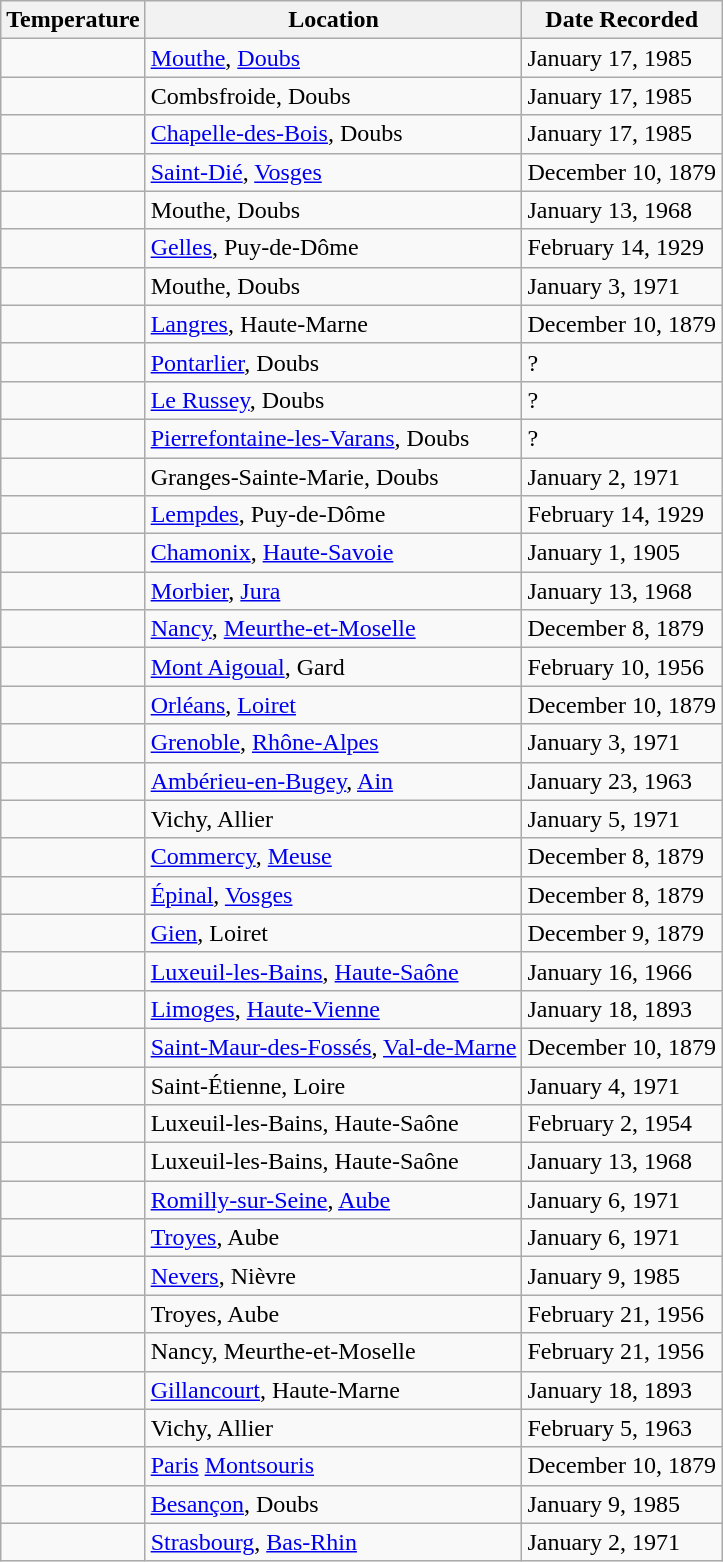<table class="wikitable sortable" border="1">
<tr>
<th>Temperature</th>
<th>Location</th>
<th>Date Recorded</th>
</tr>
<tr>
<td></td>
<td><a href='#'>Mouthe</a>, <a href='#'>Doubs</a></td>
<td>January 17, 1985</td>
</tr>
<tr>
<td></td>
<td>Combsfroide, Doubs</td>
<td>January 17, 1985</td>
</tr>
<tr>
<td></td>
<td><a href='#'>Chapelle-des-Bois</a>, Doubs</td>
<td>January 17, 1985</td>
</tr>
<tr>
<td></td>
<td><a href='#'>Saint-Dié</a>, <a href='#'>Vosges</a></td>
<td>December 10, 1879</td>
</tr>
<tr>
<td></td>
<td>Mouthe, Doubs</td>
<td>January 13, 1968</td>
</tr>
<tr>
<td></td>
<td><a href='#'>Gelles</a>, Puy-de-Dôme</td>
<td>February 14, 1929</td>
</tr>
<tr>
<td></td>
<td>Mouthe, Doubs</td>
<td>January 3, 1971</td>
</tr>
<tr>
<td></td>
<td><a href='#'>Langres</a>, Haute-Marne</td>
<td>December 10, 1879</td>
</tr>
<tr>
<td></td>
<td><a href='#'>Pontarlier</a>, Doubs</td>
<td>?</td>
</tr>
<tr>
<td></td>
<td><a href='#'>Le Russey</a>, Doubs</td>
<td>?</td>
</tr>
<tr>
<td></td>
<td><a href='#'>Pierrefontaine-les-Varans</a>, Doubs</td>
<td>?</td>
</tr>
<tr>
<td></td>
<td>Granges-Sainte-Marie, Doubs</td>
<td>January 2, 1971</td>
</tr>
<tr>
<td></td>
<td><a href='#'>Lempdes</a>, Puy-de-Dôme</td>
<td>February 14, 1929</td>
</tr>
<tr>
<td></td>
<td><a href='#'>Chamonix</a>, <a href='#'>Haute-Savoie</a></td>
<td>January 1, 1905</td>
</tr>
<tr>
<td></td>
<td><a href='#'>Morbier</a>, <a href='#'>Jura</a></td>
<td>January 13, 1968</td>
</tr>
<tr>
<td></td>
<td><a href='#'>Nancy</a>, <a href='#'>Meurthe-et-Moselle</a></td>
<td>December 8, 1879</td>
</tr>
<tr>
<td></td>
<td><a href='#'>Mont Aigoual</a>, Gard</td>
<td>February 10, 1956</td>
</tr>
<tr>
<td></td>
<td><a href='#'>Orléans</a>, <a href='#'>Loiret</a></td>
<td>December 10, 1879</td>
</tr>
<tr>
<td></td>
<td><a href='#'>Grenoble</a>, <a href='#'>Rhône-Alpes</a></td>
<td>January 3, 1971</td>
</tr>
<tr>
<td></td>
<td><a href='#'>Ambérieu-en-Bugey</a>, <a href='#'>Ain</a></td>
<td>January 23, 1963</td>
</tr>
<tr>
<td></td>
<td>Vichy, Allier</td>
<td>January 5, 1971</td>
</tr>
<tr>
<td></td>
<td><a href='#'>Commercy</a>, <a href='#'>Meuse</a></td>
<td>December 8, 1879</td>
</tr>
<tr>
<td></td>
<td><a href='#'>Épinal</a>, <a href='#'>Vosges</a></td>
<td>December 8, 1879</td>
</tr>
<tr>
<td></td>
<td><a href='#'>Gien</a>, Loiret</td>
<td>December 9, 1879</td>
</tr>
<tr>
<td></td>
<td><a href='#'>Luxeuil-les-Bains</a>, <a href='#'>Haute-Saône</a></td>
<td>January 16, 1966</td>
</tr>
<tr>
<td></td>
<td><a href='#'>Limoges</a>, <a href='#'>Haute-Vienne</a></td>
<td>January 18, 1893</td>
</tr>
<tr>
<td></td>
<td><a href='#'>Saint-Maur-des-Fossés</a>, <a href='#'>Val-de-Marne</a></td>
<td>December 10, 1879</td>
</tr>
<tr>
<td></td>
<td>Saint-Étienne, Loire</td>
<td>January 4, 1971</td>
</tr>
<tr>
<td></td>
<td>Luxeuil-les-Bains, Haute-Saône</td>
<td>February 2, 1954</td>
</tr>
<tr>
<td></td>
<td>Luxeuil-les-Bains, Haute-Saône</td>
<td>January 13, 1968</td>
</tr>
<tr>
<td></td>
<td><a href='#'>Romilly-sur-Seine</a>, <a href='#'>Aube</a></td>
<td>January 6, 1971</td>
</tr>
<tr>
<td></td>
<td><a href='#'>Troyes</a>, Aube</td>
<td>January 6, 1971</td>
</tr>
<tr>
<td></td>
<td><a href='#'>Nevers</a>, Nièvre</td>
<td>January 9, 1985</td>
</tr>
<tr>
<td></td>
<td>Troyes, Aube</td>
<td>February 21, 1956</td>
</tr>
<tr>
<td></td>
<td>Nancy, Meurthe-et-Moselle</td>
<td>February 21, 1956</td>
</tr>
<tr>
<td></td>
<td><a href='#'>Gillancourt</a>, Haute-Marne</td>
<td>January 18, 1893</td>
</tr>
<tr>
<td></td>
<td>Vichy, Allier</td>
<td>February 5, 1963</td>
</tr>
<tr>
<td></td>
<td><a href='#'>Paris</a> <a href='#'>Montsouris</a></td>
<td>December 10, 1879</td>
</tr>
<tr>
<td></td>
<td><a href='#'>Besançon</a>, Doubs</td>
<td>January 9, 1985 </td>
</tr>
<tr>
<td></td>
<td><a href='#'>Strasbourg</a>, <a href='#'>Bas-Rhin</a></td>
<td>January 2, 1971</td>
</tr>
</table>
